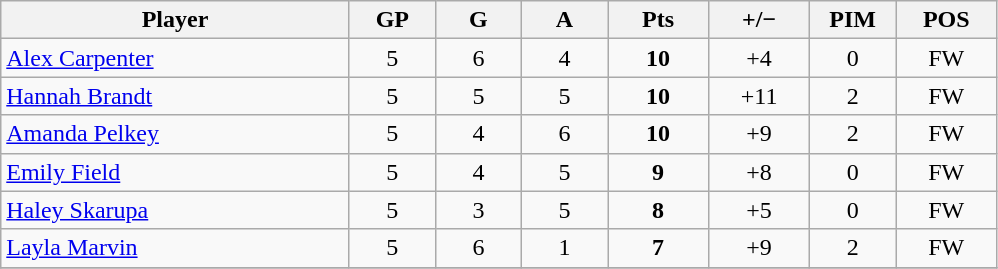<table class="wikitable sortable" style="text-align:center;">
<tr>
<th style="width:225px;">Player</th>
<th style="width:50px;">GP</th>
<th style="width:50px;">G</th>
<th style="width:50px;">A</th>
<th style="width:60px;">Pts</th>
<th style="width:60px;">+/−</th>
<th style="width:50px;">PIM</th>
<th style="width:60px;">POS</th>
</tr>
<tr>
<td style="text-align:left;"> <a href='#'>Alex Carpenter</a></td>
<td>5</td>
<td>6</td>
<td>4</td>
<td><strong>10</strong></td>
<td>+4</td>
<td>0</td>
<td>FW</td>
</tr>
<tr>
<td style="text-align:left;"> <a href='#'>Hannah Brandt</a></td>
<td>5</td>
<td>5</td>
<td>5</td>
<td><strong>10</strong></td>
<td>+11</td>
<td>2</td>
<td>FW</td>
</tr>
<tr>
<td style="text-align:left;"> <a href='#'>Amanda Pelkey</a></td>
<td>5</td>
<td>4</td>
<td>6</td>
<td><strong>10</strong></td>
<td>+9</td>
<td>2</td>
<td>FW</td>
</tr>
<tr>
<td style="text-align:left;"> <a href='#'>Emily Field</a></td>
<td>5</td>
<td>4</td>
<td>5</td>
<td><strong>9</strong></td>
<td>+8</td>
<td>0</td>
<td>FW</td>
</tr>
<tr>
<td style="text-align:left;"> <a href='#'>Haley Skarupa</a></td>
<td>5</td>
<td>3</td>
<td>5</td>
<td><strong>8</strong></td>
<td>+5</td>
<td>0</td>
<td>FW</td>
</tr>
<tr>
<td style="text-align:left;"> <a href='#'>Layla Marvin</a></td>
<td>5</td>
<td>6</td>
<td>1</td>
<td><strong>7</strong></td>
<td>+9</td>
<td>2</td>
<td>FW</td>
</tr>
<tr>
</tr>
</table>
